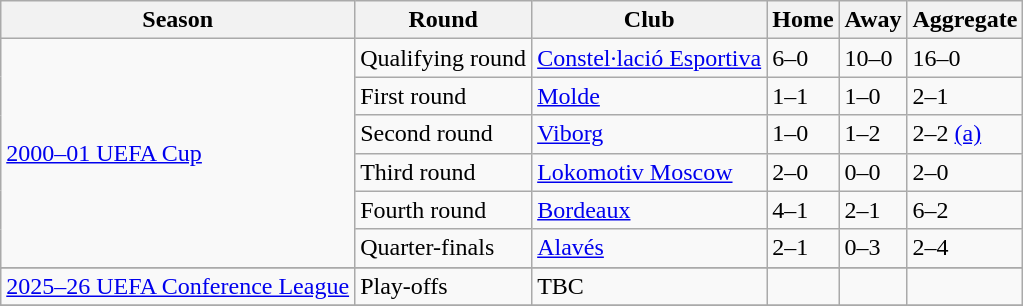<table class="wikitable">
<tr>
<th>Season</th>
<th>Round</th>
<th>Club</th>
<th>Home</th>
<th>Away</th>
<th>Aggregate</th>
</tr>
<tr>
<td rowspan="6"><a href='#'>2000–01 UEFA Cup</a></td>
<td>Qualifying round</td>
<td> <a href='#'>Constel·lació Esportiva</a></td>
<td>6–0</td>
<td>10–0</td>
<td>16–0</td>
</tr>
<tr>
<td>First round</td>
<td> <a href='#'>Molde</a></td>
<td>1–1</td>
<td>1–0</td>
<td>2–1</td>
</tr>
<tr>
<td>Second round</td>
<td> <a href='#'>Viborg</a></td>
<td>1–0</td>
<td>1–2</td>
<td>2–2 <a href='#'>(a)</a></td>
</tr>
<tr>
<td>Third round</td>
<td> <a href='#'>Lokomotiv Moscow</a></td>
<td>2–0</td>
<td>0–0</td>
<td>2–0</td>
</tr>
<tr>
<td>Fourth round</td>
<td> <a href='#'>Bordeaux</a></td>
<td>4–1</td>
<td>2–1</td>
<td>6–2</td>
</tr>
<tr>
<td>Quarter-finals</td>
<td> <a href='#'>Alavés</a></td>
<td>2–1</td>
<td>0–3</td>
<td>2–4</td>
</tr>
<tr>
</tr>
<tr>
<td><a href='#'>2025–26 UEFA Conference League</a></td>
<td>Play-offs</td>
<td>TBC</td>
<td></td>
<td></td>
<td></td>
</tr>
<tr>
</tr>
</table>
